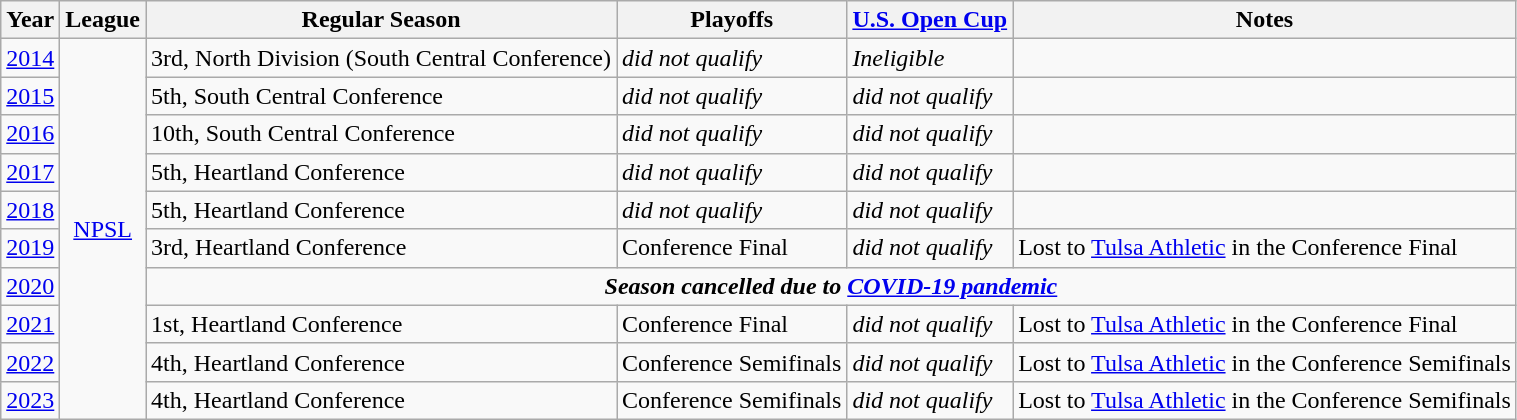<table class="wikitable">
<tr>
<th>Year</th>
<th>League</th>
<th>Regular Season</th>
<th>Playoffs</th>
<th><a href='#'>U.S. Open Cup</a></th>
<th>Notes</th>
</tr>
<tr>
<td><a href='#'>2014</a></td>
<td style="text-align:center;" rowspan="10"><a href='#'>NPSL</a></td>
<td>3rd, North Division (South Central Conference)</td>
<td><em>did not qualify</em></td>
<td><em>Ineligible</em></td>
<td></td>
</tr>
<tr>
<td><a href='#'>2015</a></td>
<td>5th, South Central Conference</td>
<td><em>did not qualify</em></td>
<td><em>did not qualify</em></td>
<td></td>
</tr>
<tr>
<td><a href='#'>2016</a></td>
<td>10th, South Central Conference</td>
<td><em>did not qualify</em></td>
<td><em>did not qualify</em></td>
<td></td>
</tr>
<tr>
<td><a href='#'>2017</a></td>
<td>5th, Heartland Conference</td>
<td><em>did not qualify</em></td>
<td><em>did not qualify</em></td>
<td></td>
</tr>
<tr>
<td><a href='#'>2018</a></td>
<td>5th, Heartland Conference</td>
<td><em>did not qualify</em></td>
<td><em>did not qualify</em></td>
<td></td>
</tr>
<tr>
<td><a href='#'>2019</a></td>
<td>3rd, Heartland Conference</td>
<td>Conference Final</td>
<td><em>did not qualify</em></td>
<td>Lost to <a href='#'>Tulsa Athletic</a> in the Conference Final</td>
</tr>
<tr>
<td><a href='#'>2020</a></td>
<td colspan="4" style="text-align:center;"><strong><em>Season cancelled due to <a href='#'>COVID-19 pandemic</a></em></strong></td>
</tr>
<tr>
<td><a href='#'>2021</a></td>
<td>1st, Heartland Conference</td>
<td>Conference Final</td>
<td><em>did not qualify</em></td>
<td>Lost to <a href='#'>Tulsa Athletic</a> in the Conference Final</td>
</tr>
<tr>
<td><a href='#'>2022</a></td>
<td>4th, Heartland Conference</td>
<td>Conference Semifinals</td>
<td><em>did not qualify</em></td>
<td>Lost to <a href='#'>Tulsa Athletic</a> in the Conference Semifinals</td>
</tr>
<tr>
<td><a href='#'>2023</a></td>
<td>4th, Heartland Conference</td>
<td>Conference Semifinals</td>
<td><em>did not qualify</em></td>
<td>Lost to <a href='#'>Tulsa Athletic</a> in the Conference Semifinals</td>
</tr>
</table>
